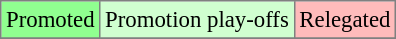<table style="font-size: 95%; border: gray solid 1px; border-collapse: collapse;text-align:center;" cellspacing="0" cellpadding="3" border="1" bgcolor="#f7f8ff">
<tr>
<td bgcolor="#90ff90" align="left">Promoted</td>
<td bgcolor="#D0FFD0" align="left">Promotion play-offs</td>
<td bgcolor="#FFBBBB" align="left">Relegated</td>
</tr>
<tr>
</tr>
</table>
